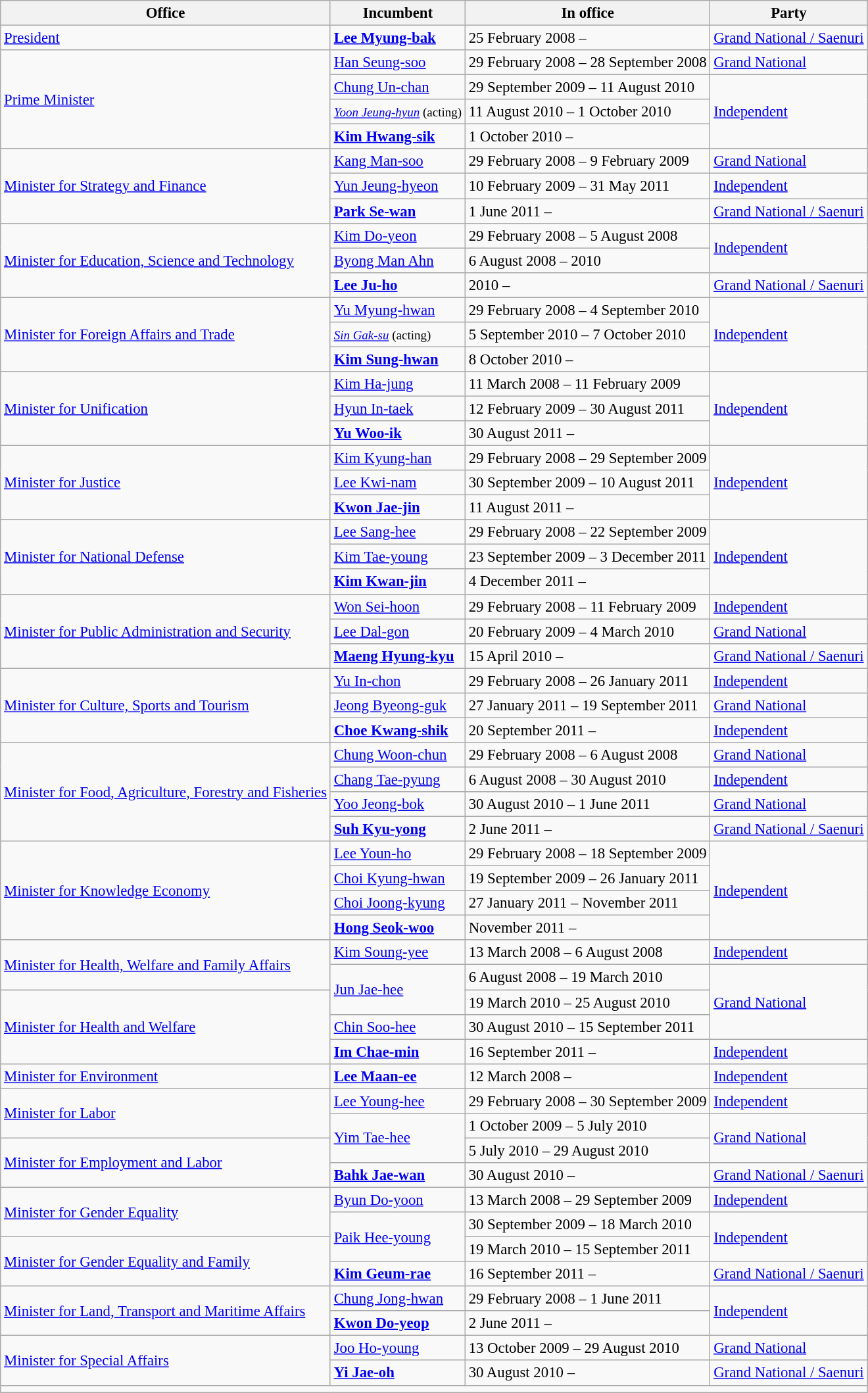<table class="wikitable" style="font-size:95%;">
<tr>
<th>Office</th>
<th>Incumbent</th>
<th>In office</th>
<th>Party</th>
</tr>
<tr>
<td><a href='#'>President</a></td>
<td><strong><a href='#'>Lee Myung-bak</a></strong></td>
<td>25 February 2008 –</td>
<td><a href='#'>Grand National / Saenuri</a></td>
</tr>
<tr>
<td rowspan=4><a href='#'>Prime Minister</a></td>
<td><a href='#'>Han Seung-soo</a></td>
<td>29 February 2008 – 28 September 2008</td>
<td><a href='#'>Grand National</a></td>
</tr>
<tr>
<td><a href='#'>Chung Un-chan</a></td>
<td>29 September 2009 – 11 August 2010</td>
<td rowspan=3><a href='#'>Independent</a></td>
</tr>
<tr>
<td><small><em><a href='#'>Yoon Jeung-hyun</a></em> (acting)</small></td>
<td>11 August 2010 – 1 October 2010</td>
</tr>
<tr>
<td><strong><a href='#'>Kim Hwang-sik</a></strong></td>
<td>1 October 2010 –</td>
</tr>
<tr>
<td rowspan=3><a href='#'>Minister for Strategy and Finance</a></td>
<td><a href='#'>Kang Man-soo</a></td>
<td>29 February 2008 – 9 February 2009</td>
<td><a href='#'>Grand National</a></td>
</tr>
<tr>
<td><a href='#'>Yun Jeung-hyeon</a></td>
<td>10 February 2009 – 31 May 2011</td>
<td><a href='#'>Independent</a></td>
</tr>
<tr>
<td><strong><a href='#'>Park Se-wan</a></strong></td>
<td>1 June 2011 –</td>
<td><a href='#'>Grand National / Saenuri</a></td>
</tr>
<tr>
<td rowspan=3><a href='#'>Minister for Education, Science and Technology</a></td>
<td><a href='#'>Kim Do-yeon</a></td>
<td>29 February 2008 – 5 August 2008</td>
<td rowspan=2><a href='#'>Independent</a></td>
</tr>
<tr>
<td><a href='#'>Byong Man Ahn</a></td>
<td>6 August 2008 – 2010</td>
</tr>
<tr>
<td><strong><a href='#'>Lee Ju-ho</a></strong></td>
<td>2010 –</td>
<td><a href='#'>Grand National / Saenuri</a></td>
</tr>
<tr>
<td rowspan=3><a href='#'>Minister for Foreign Affairs and Trade</a></td>
<td><a href='#'>Yu Myung-hwan</a></td>
<td>29 February 2008 – 4 September 2010</td>
<td rowspan=3><a href='#'>Independent</a></td>
</tr>
<tr>
<td><small><em><a href='#'>Sin Gak-su</a></em> (acting)</small></td>
<td>5 September 2010 – 7 October 2010</td>
</tr>
<tr>
<td><strong><a href='#'>Kim Sung-hwan</a></strong></td>
<td>8 October 2010 –</td>
</tr>
<tr>
<td rowspan=3><a href='#'>Minister for Unification</a></td>
<td><a href='#'>Kim Ha-jung</a></td>
<td>11 March 2008 – 11 February 2009</td>
<td rowspan=3><a href='#'>Independent</a></td>
</tr>
<tr>
<td><a href='#'>Hyun In-taek</a></td>
<td>12 February 2009 – 30 August 2011</td>
</tr>
<tr>
<td><strong><a href='#'>Yu Woo-ik</a></strong></td>
<td>30 August 2011 –</td>
</tr>
<tr>
<td rowspan=3><a href='#'>Minister for Justice</a></td>
<td><a href='#'>Kim Kyung-han</a></td>
<td>29 February 2008 – 29 September 2009</td>
<td rowspan=3><a href='#'>Independent</a></td>
</tr>
<tr>
<td><a href='#'>Lee Kwi-nam</a></td>
<td>30 September 2009 – 10 August 2011</td>
</tr>
<tr>
<td><strong><a href='#'>Kwon Jae-jin</a></strong></td>
<td>11 August 2011 –</td>
</tr>
<tr>
<td rowspan=3><a href='#'>Minister for National Defense</a></td>
<td><a href='#'>Lee Sang-hee</a></td>
<td>29 February 2008 – 22 September 2009</td>
<td rowspan=3><a href='#'>Independent</a></td>
</tr>
<tr>
<td><a href='#'>Kim Tae-young</a></td>
<td>23 September 2009 – 3 December 2011</td>
</tr>
<tr>
<td><strong><a href='#'>Kim Kwan-jin</a></strong></td>
<td>4 December 2011 –</td>
</tr>
<tr>
<td rowspan=3><a href='#'>Minister for Public Administration and Security</a></td>
<td><a href='#'>Won Sei-hoon</a></td>
<td>29 February 2008 – 11 February 2009</td>
<td><a href='#'>Independent</a></td>
</tr>
<tr>
<td><a href='#'>Lee Dal-gon</a></td>
<td>20 February 2009 – 4 March 2010</td>
<td><a href='#'>Grand National</a></td>
</tr>
<tr>
<td><strong><a href='#'>Maeng Hyung-kyu</a></strong></td>
<td>15 April 2010 –</td>
<td><a href='#'>Grand National / Saenuri</a></td>
</tr>
<tr>
<td rowspan=3><a href='#'>Minister for Culture, Sports and Tourism</a></td>
<td><a href='#'>Yu In-chon</a></td>
<td>29 February 2008 – 26 January 2011</td>
<td><a href='#'>Independent</a></td>
</tr>
<tr>
<td><a href='#'>Jeong Byeong-guk</a></td>
<td>27 January 2011 – 19 September 2011</td>
<td><a href='#'>Grand National</a></td>
</tr>
<tr>
<td><strong><a href='#'>Choe Kwang-shik</a></strong></td>
<td>20 September 2011 –</td>
<td><a href='#'>Independent</a></td>
</tr>
<tr>
<td rowspan=4><a href='#'>Minister for Food, Agriculture, Forestry and Fisheries</a></td>
<td><a href='#'>Chung Woon-chun</a></td>
<td>29 February 2008 – 6 August 2008</td>
<td><a href='#'>Grand National</a></td>
</tr>
<tr>
<td><a href='#'>Chang Tae-pyung</a></td>
<td>6 August 2008 – 30 August 2010</td>
<td><a href='#'>Independent</a></td>
</tr>
<tr>
<td><a href='#'>Yoo Jeong-bok</a></td>
<td>30 August 2010 – 1 June 2011</td>
<td><a href='#'>Grand National</a></td>
</tr>
<tr>
<td><strong><a href='#'>Suh Kyu-yong</a></strong></td>
<td>2 June 2011 –</td>
<td><a href='#'>Grand National / Saenuri</a></td>
</tr>
<tr>
<td rowspan=4><a href='#'>Minister for Knowledge Economy</a></td>
<td><a href='#'>Lee Youn-ho</a></td>
<td>29 February 2008 – 18 September 2009</td>
<td rowspan=4><a href='#'>Independent</a></td>
</tr>
<tr>
<td><a href='#'>Choi Kyung-hwan</a></td>
<td>19 September 2009 – 26 January 2011</td>
</tr>
<tr>
<td><a href='#'>Choi Joong-kyung</a></td>
<td>27 January 2011 – November 2011</td>
</tr>
<tr>
<td><strong><a href='#'>Hong Seok-woo</a></strong></td>
<td>November 2011 –</td>
</tr>
<tr>
<td rowspan=2><a href='#'>Minister for Health, Welfare and Family Affairs</a></td>
<td><a href='#'>Kim Soung-yee</a></td>
<td>13 March 2008 – 6 August 2008</td>
<td><a href='#'>Independent</a></td>
</tr>
<tr>
<td rowspan=2><a href='#'>Jun Jae-hee</a></td>
<td>6 August 2008 – 19 March 2010</td>
<td rowspan=3><a href='#'>Grand National</a></td>
</tr>
<tr>
<td rowspan=3><a href='#'>Minister for Health and Welfare</a></td>
<td>19 March 2010 – 25 August 2010</td>
</tr>
<tr>
<td><a href='#'>Chin Soo-hee</a></td>
<td>30 August 2010 – 15 September 2011</td>
</tr>
<tr>
<td><strong><a href='#'>Im Chae-min</a></strong></td>
<td>16 September 2011 –</td>
<td><a href='#'>Independent</a></td>
</tr>
<tr>
<td><a href='#'>Minister for Environment</a></td>
<td><strong><a href='#'>Lee Maan-ee</a></strong></td>
<td>12 March 2008 –</td>
<td><a href='#'>Independent</a></td>
</tr>
<tr>
<td rowspan=2><a href='#'>Minister for Labor</a></td>
<td><a href='#'>Lee Young-hee</a></td>
<td>29 February 2008 – 30 September 2009</td>
<td><a href='#'>Independent</a></td>
</tr>
<tr>
<td rowspan=2><a href='#'>Yim Tae-hee</a></td>
<td>1 October 2009 – 5 July 2010</td>
<td rowspan=2><a href='#'>Grand National</a></td>
</tr>
<tr>
<td rowspan=2><a href='#'>Minister for Employment and Labor</a></td>
<td>5 July 2010 – 29 August 2010</td>
</tr>
<tr>
<td><strong><a href='#'>Bahk Jae-wan</a></strong></td>
<td>30 August 2010 –</td>
<td><a href='#'>Grand National / Saenuri</a></td>
</tr>
<tr>
<td rowspan=2><a href='#'>Minister for Gender Equality</a></td>
<td><a href='#'>Byun Do-yoon</a></td>
<td>13 March 2008 – 29 September 2009</td>
<td><a href='#'>Independent</a></td>
</tr>
<tr>
<td rowspan=2><a href='#'>Paik Hee-young</a></td>
<td>30 September 2009 – 18 March 2010</td>
<td rowspan=2><a href='#'>Independent</a></td>
</tr>
<tr>
<td rowspan=2><a href='#'>Minister for Gender Equality and Family</a></td>
<td>19 March 2010 – 15 September 2011</td>
</tr>
<tr>
<td><strong><a href='#'>Kim Geum-rae</a></strong></td>
<td>16 September 2011 –</td>
<td><a href='#'>Grand National / Saenuri</a></td>
</tr>
<tr>
<td rowspan=2><a href='#'>Minister for Land, Transport and Maritime Affairs</a></td>
<td><a href='#'>Chung Jong-hwan</a></td>
<td>29 February 2008 – 1 June 2011</td>
<td rowspan=2><a href='#'>Independent</a></td>
</tr>
<tr>
<td><strong><a href='#'>Kwon Do-yeop</a></strong></td>
<td>2 June 2011 –</td>
</tr>
<tr>
<td rowspan=2><a href='#'>Minister for Special Affairs</a></td>
<td><a href='#'>Joo Ho-young</a></td>
<td>13 October 2009 – 29 August 2010</td>
<td><a href='#'>Grand National</a></td>
</tr>
<tr>
<td><strong><a href='#'>Yi Jae-oh</a></strong></td>
<td>30 August 2010 –</td>
<td><a href='#'>Grand National / Saenuri</a></td>
</tr>
<tr>
<td style="text-align: right;" colspan=4></td>
</tr>
</table>
